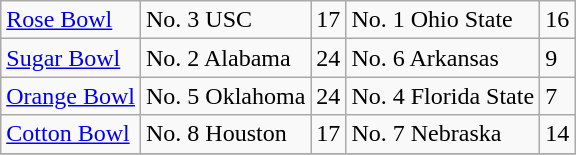<table class="wikitable">
<tr>
<td><a href='#'>Rose Bowl</a></td>
<td>No. 3 USC</td>
<td>17</td>
<td>No. 1 Ohio State</td>
<td>16</td>
</tr>
<tr>
<td><a href='#'>Sugar Bowl</a></td>
<td>No. 2 Alabama</td>
<td>24</td>
<td>No. 6 Arkansas</td>
<td>9</td>
</tr>
<tr>
<td><a href='#'>Orange Bowl</a></td>
<td>No. 5 Oklahoma</td>
<td>24</td>
<td>No. 4 Florida State</td>
<td>7</td>
</tr>
<tr>
<td><a href='#'>Cotton Bowl</a></td>
<td>No. 8 Houston</td>
<td>17</td>
<td>No. 7 Nebraska</td>
<td>14</td>
</tr>
<tr>
</tr>
</table>
